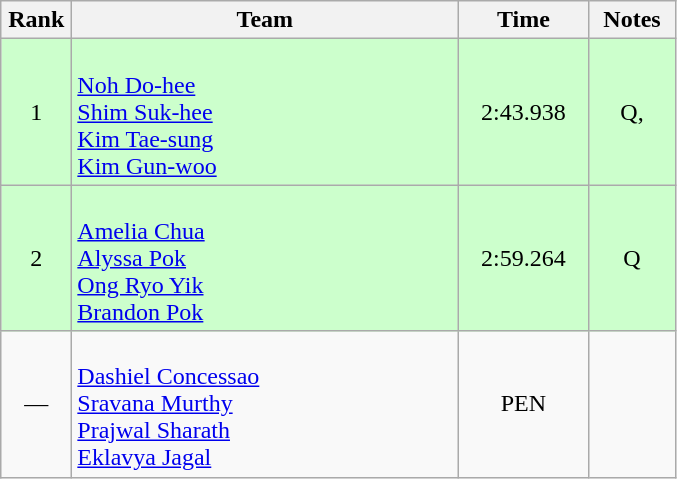<table class=wikitable style="text-align:center">
<tr>
<th width=40>Rank</th>
<th width=250>Team</th>
<th width=80>Time</th>
<th width=50>Notes</th>
</tr>
<tr bgcolor=ccffcc>
<td>1</td>
<td align=left><br><a href='#'>Noh Do-hee</a><br><a href='#'>Shim Suk-hee</a><br><a href='#'>Kim Tae-sung</a><br><a href='#'>Kim Gun-woo</a></td>
<td>2:43.938</td>
<td>Q, </td>
</tr>
<tr bgcolor=ccffcc>
<td>2</td>
<td align=left><br><a href='#'>Amelia Chua</a><br><a href='#'>Alyssa Pok</a><br><a href='#'>Ong Ryo Yik</a><br><a href='#'>Brandon Pok</a></td>
<td>2:59.264</td>
<td>Q</td>
</tr>
<tr>
<td>—</td>
<td align=left><br><a href='#'>Dashiel Concessao</a><br><a href='#'>Sravana Murthy</a><br><a href='#'>Prajwal Sharath</a><br><a href='#'>Eklavya Jagal</a></td>
<td>PEN</td>
<td></td>
</tr>
</table>
